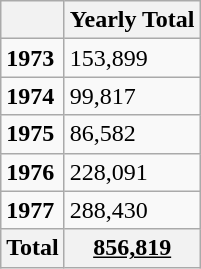<table class="wikitable">
<tr>
<th></th>
<th>Yearly Total</th>
</tr>
<tr>
<td><strong>1973</strong></td>
<td>153,899</td>
</tr>
<tr>
<td><strong>1974</strong></td>
<td>99,817</td>
</tr>
<tr>
<td><strong>1975</strong></td>
<td>86,582</td>
</tr>
<tr>
<td><strong>1976</strong></td>
<td>228,091</td>
</tr>
<tr>
<td><strong>1977</strong></td>
<td>288,430</td>
</tr>
<tr>
<th><strong>Total</strong></th>
<th><strong><u>856,819</u></strong></th>
</tr>
</table>
